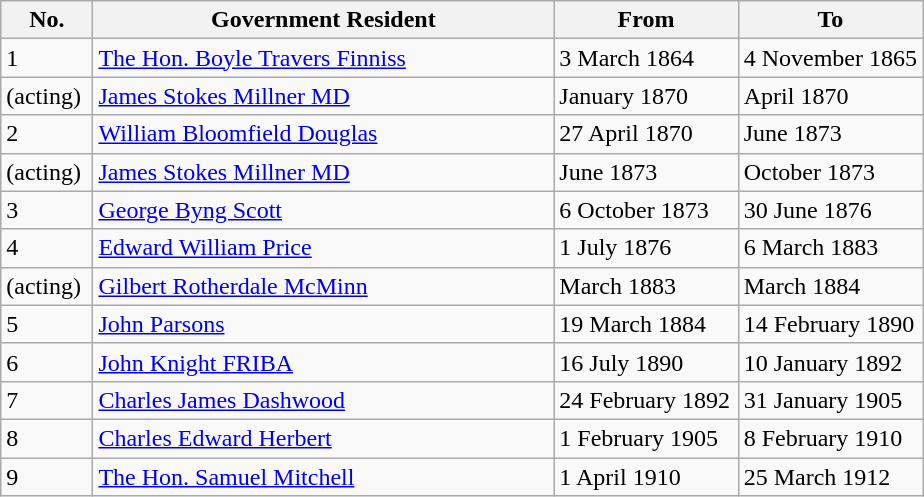<table class="wikitable">
<tr>
<th width="10%">No.</th>
<th width="50%">Government Resident</th>
<th width="20%">From</th>
<th width="20%">To</th>
</tr>
<tr>
<td>1</td>
<td><a href='#'>The Hon. Boyle Travers Finniss</a></td>
<td>3 March 1864</td>
<td>4 November 1865</td>
</tr>
<tr>
<td>(acting)</td>
<td><a href='#'>James Stokes Millner MD</a></td>
<td>January 1870</td>
<td>April 1870</td>
</tr>
<tr>
<td>2</td>
<td><a href='#'>William Bloomfield Douglas</a></td>
<td>27 April 1870</td>
<td>June 1873</td>
</tr>
<tr>
<td>(acting)</td>
<td><a href='#'>James Stokes Millner MD</a></td>
<td>June 1873</td>
<td>October 1873</td>
</tr>
<tr>
<td>3</td>
<td><a href='#'>George Byng Scott</a></td>
<td>6 October 1873</td>
<td>30 June 1876</td>
</tr>
<tr>
<td>4</td>
<td><a href='#'>Edward William Price</a></td>
<td>1 July 1876</td>
<td>6 March 1883</td>
</tr>
<tr>
<td>(acting)</td>
<td><a href='#'>Gilbert Rotherdale McMinn</a></td>
<td>March 1883</td>
<td>March 1884</td>
</tr>
<tr>
<td>5</td>
<td><a href='#'>John Parsons</a></td>
<td>19 March 1884</td>
<td>14 February 1890</td>
</tr>
<tr>
<td>6</td>
<td><a href='#'>John Knight FRIBA</a></td>
<td>16 July 1890</td>
<td>10 January 1892</td>
</tr>
<tr>
<td>7</td>
<td><a href='#'>Charles James Dashwood</a></td>
<td>24 February 1892</td>
<td>31 January 1905</td>
</tr>
<tr>
<td>8</td>
<td><a href='#'>Charles Edward Herbert</a></td>
<td>1 February 1905</td>
<td>8 February 1910</td>
</tr>
<tr>
<td>9</td>
<td><a href='#'>The Hon. Samuel Mitchell</a></td>
<td>1 April 1910</td>
<td>25 March 1912</td>
</tr>
</table>
